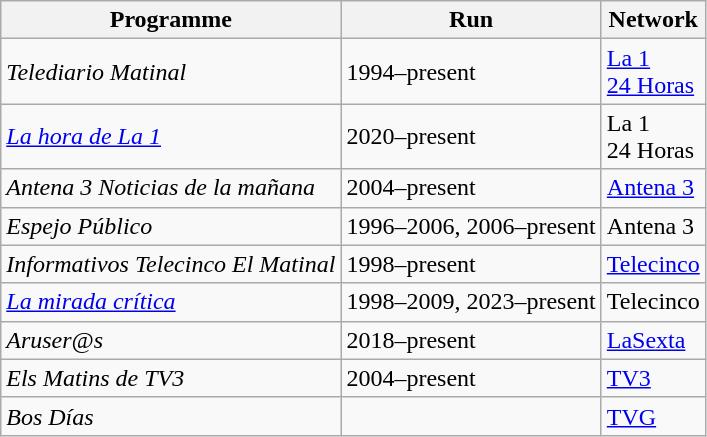<table class="wikitable">
<tr>
<th>Programme</th>
<th>Run</th>
<th>Network</th>
</tr>
<tr>
<td><em>Telediario Matinal</em></td>
<td>1994–present</td>
<td><a href='#'>La 1</a><br><a href='#'>24 Horas</a></td>
</tr>
<tr>
<td><em><a href='#'>La hora de La 1</a></em></td>
<td>2020–present</td>
<td>La 1<br>24 Horas</td>
</tr>
<tr>
<td><em>Antena 3 Noticias de la mañana</em></td>
<td>2004–present</td>
<td><a href='#'>Antena 3</a></td>
</tr>
<tr>
<td><em>Espejo Público</em></td>
<td>1996–2006, 2006–present</td>
<td>Antena 3</td>
</tr>
<tr>
<td><em>Informativos Telecinco El Matinal</em></td>
<td>1998–present</td>
<td><a href='#'>Telecinco</a></td>
</tr>
<tr>
<td><em><a href='#'>La mirada crítica</a></em></td>
<td>1998–2009, 2023–present</td>
<td>Telecinco</td>
</tr>
<tr>
<td><em>Aruser@s</em></td>
<td>2018–present</td>
<td><a href='#'>LaSexta</a></td>
</tr>
<tr>
<td><em>Els Matins de TV3</em></td>
<td>2004–present</td>
<td><a href='#'>TV3</a></td>
</tr>
<tr>
<td><em>Bos Días</em></td>
<td></td>
<td><a href='#'>TVG</a></td>
</tr>
</table>
